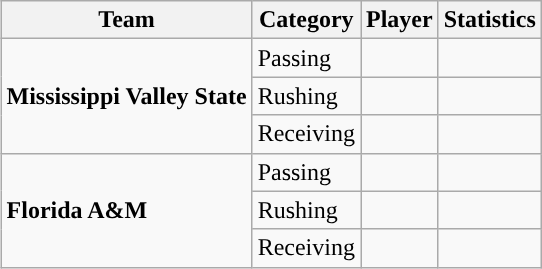<table class="wikitable" style="float: right;">
<tr>
<th>Team</th>
<th>Category</th>
<th>Player</th>
<th>Statistics</th>
</tr>
<tr>
<td rowspan=3><strong>Mississippi Valley State</strong></td>
<td>Passing</td>
<td></td>
<td></td>
</tr>
<tr>
<td>Rushing</td>
<td></td>
<td></td>
</tr>
<tr>
<td>Receiving</td>
<td></td>
<td></td>
</tr>
<tr>
<td rowspan=3><strong>Florida A&M</strong></td>
<td>Passing</td>
<td></td>
<td></td>
</tr>
<tr>
<td>Rushing</td>
<td></td>
<td></td>
</tr>
<tr>
<td>Receiving</td>
<td></td>
<td></td>
</tr>
</table>
